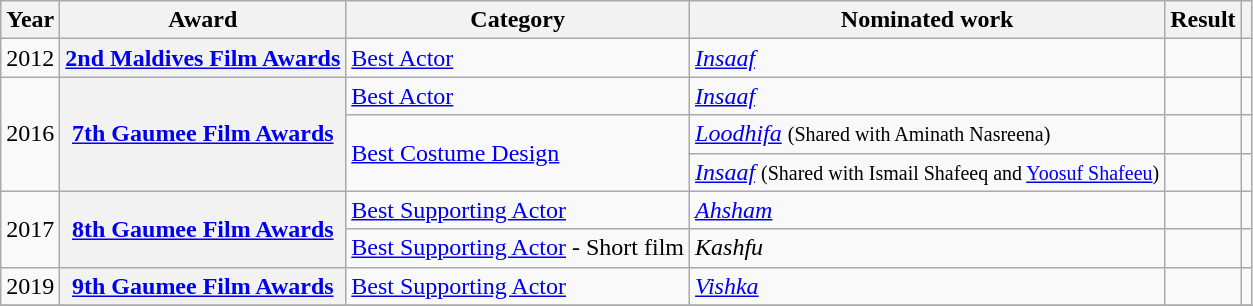<table class="wikitable plainrowheaders sortable">
<tr>
<th scope="col">Year</th>
<th scope="col">Award</th>
<th scope="col">Category</th>
<th scope="col">Nominated work</th>
<th scope="col">Result</th>
<th scope="col" class="unsortable"></th>
</tr>
<tr>
<td>2012</td>
<th scope="row"><a href='#'>2nd Maldives Film Awards</a></th>
<td><a href='#'>Best Actor</a></td>
<td><em><a href='#'>Insaaf</a></em></td>
<td></td>
<td style="text-align:center;"></td>
</tr>
<tr>
<td rowspan="3">2016</td>
<th scope="row" rowspan="3"><a href='#'>7th Gaumee Film Awards</a></th>
<td><a href='#'>Best Actor</a></td>
<td><em><a href='#'>Insaaf</a></em></td>
<td></td>
<td style="text-align:center;"></td>
</tr>
<tr>
<td rowspan="2"><a href='#'>Best Costume Design</a></td>
<td><em><a href='#'>Loodhifa</a></em> <small>(Shared with Aminath Nasreena)</small></td>
<td></td>
<td style="text-align:center;"></td>
</tr>
<tr>
<td><em><a href='#'>Insaaf</a></em> <small>(Shared with Ismail Shafeeq and <a href='#'>Yoosuf Shafeeu</a>)</small></td>
<td></td>
<td style="text-align:center;"></td>
</tr>
<tr>
<td rowspan="2">2017</td>
<th scope="row" rowspan="2"><a href='#'>8th Gaumee Film Awards</a></th>
<td><a href='#'>Best Supporting Actor</a></td>
<td><em><a href='#'>Ahsham</a></em></td>
<td></td>
<td style="text-align:center;"></td>
</tr>
<tr>
<td><a href='#'>Best Supporting Actor</a> - Short film</td>
<td><em>Kashfu</em></td>
<td></td>
<td style="text-align:center;"></td>
</tr>
<tr>
<td>2019</td>
<th scope="row"><a href='#'>9th Gaumee Film Awards</a></th>
<td><a href='#'>Best Supporting Actor</a></td>
<td><em><a href='#'>Vishka</a></em></td>
<td></td>
<td style="text-align:center;"></td>
</tr>
<tr>
</tr>
</table>
